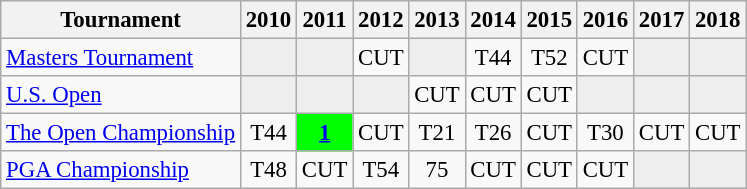<table class="wikitable" style="font-size:95%;text-align:center;">
<tr>
<th>Tournament</th>
<th>2010</th>
<th>2011</th>
<th>2012</th>
<th>2013</th>
<th>2014</th>
<th>2015</th>
<th>2016</th>
<th>2017</th>
<th>2018</th>
</tr>
<tr>
<td align=left><a href='#'>Masters Tournament</a></td>
<td style="background:#eeeeee;"></td>
<td style="background:#eeeeee;"></td>
<td>CUT</td>
<td style="background:#eeeeee;"></td>
<td>T44</td>
<td>T52</td>
<td>CUT</td>
<td style="background:#eeeeee;"></td>
<td style="background:#eeeeee;"></td>
</tr>
<tr>
<td align=left><a href='#'>U.S. Open</a></td>
<td style="background:#eeeeee;"></td>
<td style="background:#eeeeee;"></td>
<td style="background:#eeeeee;"></td>
<td>CUT</td>
<td>CUT</td>
<td>CUT</td>
<td style="background:#eeeeee;"></td>
<td style="background:#eeeeee;"></td>
<td style="background:#eeeeee;"></td>
</tr>
<tr>
<td align=left><a href='#'>The Open Championship</a></td>
<td>T44</td>
<td style="background:lime;"><strong><a href='#'>1</a></strong></td>
<td>CUT</td>
<td>T21</td>
<td>T26</td>
<td>CUT</td>
<td>T30</td>
<td>CUT</td>
<td>CUT</td>
</tr>
<tr>
<td align=left><a href='#'>PGA Championship</a></td>
<td>T48</td>
<td>CUT</td>
<td>T54</td>
<td>75</td>
<td>CUT</td>
<td>CUT</td>
<td>CUT</td>
<td style="background:#eeeeee;"></td>
<td style="background:#eeeeee;"></td>
</tr>
</table>
